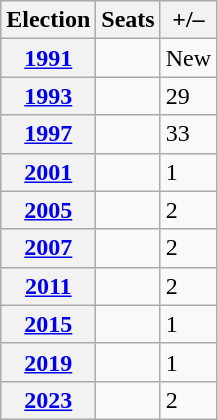<table class=wikitable>
<tr>
<th>Election</th>
<th>Seats</th>
<th>+/–</th>
</tr>
<tr>
<th><a href='#'>1991</a></th>
<td></td>
<td>New</td>
</tr>
<tr>
<th><a href='#'>1993</a></th>
<td></td>
<td> 29</td>
</tr>
<tr>
<th><a href='#'>1997</a></th>
<td></td>
<td> 33</td>
</tr>
<tr>
<th><a href='#'>2001</a></th>
<td></td>
<td> 1</td>
</tr>
<tr>
<th><a href='#'>2005</a></th>
<td></td>
<td> 2</td>
</tr>
<tr>
<th><a href='#'>2007</a></th>
<td></td>
<td> 2</td>
</tr>
<tr>
<th><a href='#'>2011</a></th>
<td></td>
<td> 2</td>
</tr>
<tr>
<th><a href='#'>2015</a></th>
<td></td>
<td> 1</td>
</tr>
<tr>
<th><a href='#'>2019</a></th>
<td></td>
<td> 1</td>
</tr>
<tr>
<th><a href='#'>2023</a></th>
<td></td>
<td> 2</td>
</tr>
</table>
